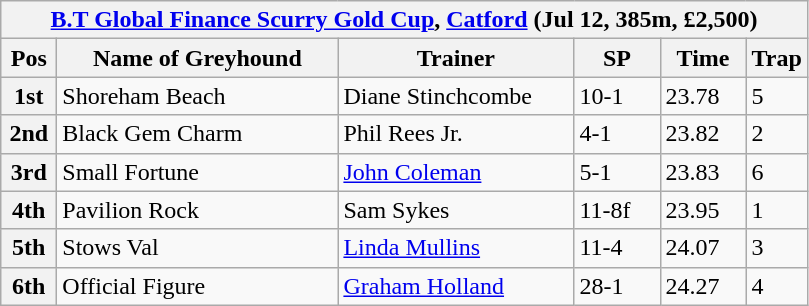<table class="wikitable">
<tr>
<th colspan="6"><a href='#'>B.T Global Finance Scurry Gold Cup</a>, <a href='#'>Catford</a> (Jul 12, 385m, £2,500)</th>
</tr>
<tr>
<th width=30>Pos</th>
<th width=180>Name of Greyhound</th>
<th width=150>Trainer</th>
<th width=50>SP</th>
<th width=50>Time</th>
<th width=30>Trap</th>
</tr>
<tr>
<th>1st</th>
<td>Shoreham Beach</td>
<td>Diane Stinchcombe</td>
<td>10-1</td>
<td>23.78</td>
<td>5</td>
</tr>
<tr>
<th>2nd</th>
<td>Black Gem Charm</td>
<td>Phil Rees Jr.</td>
<td>4-1</td>
<td>23.82</td>
<td>2</td>
</tr>
<tr>
<th>3rd</th>
<td>Small Fortune</td>
<td><a href='#'>John Coleman</a></td>
<td>5-1</td>
<td>23.83</td>
<td>6</td>
</tr>
<tr>
<th>4th</th>
<td>Pavilion Rock</td>
<td>Sam Sykes</td>
<td>11-8f</td>
<td>23.95</td>
<td>1</td>
</tr>
<tr>
<th>5th</th>
<td>Stows Val</td>
<td><a href='#'>Linda Mullins</a></td>
<td>11-4</td>
<td>24.07</td>
<td>3</td>
</tr>
<tr>
<th>6th</th>
<td>Official Figure</td>
<td><a href='#'>Graham Holland</a></td>
<td>28-1</td>
<td>24.27</td>
<td>4</td>
</tr>
</table>
